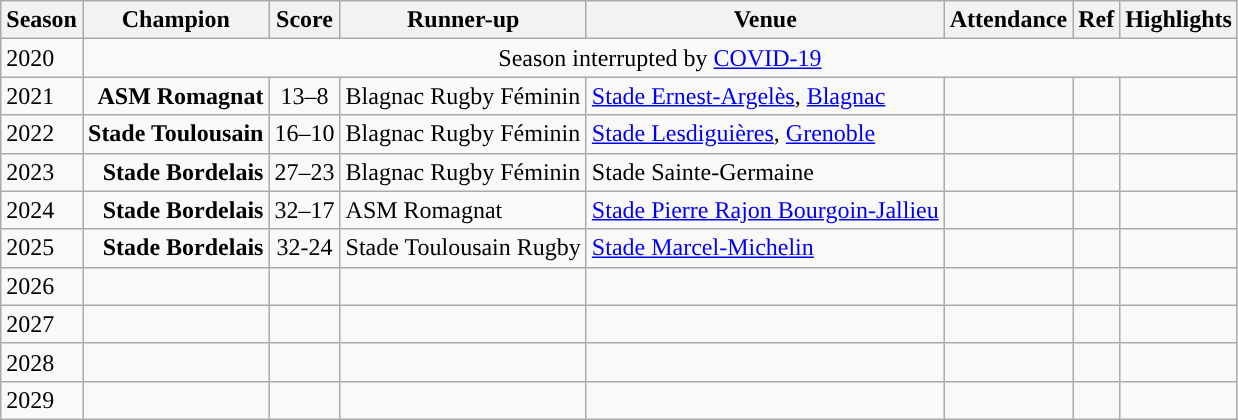<table class="wikitable">
<tr>
<th>Season</th>
<th> Champion</th>
<th>Score</th>
<th> Runner-up</th>
<th>Venue</th>
<th>Attendance</th>
<th>Ref</th>
<th>Highlights</th>
</tr>
<tr>
<td>2020</td>
<td align=center colspan="7">Season interrupted by <a href='#'>COVID-19</a></td>
</tr>
<tr>
<td>2021</td>
<td style="text-align:right;"><strong>ASM Romagnat</strong></td>
<td style="text-align:center;">13–8</td>
<td style="text-align:left;">Blagnac Rugby Féminin</td>
<td><a href='#'>Stade Ernest-Argelès</a>, <a href='#'>Blagnac</a></td>
<td></td>
<td></td>
<td></td>
</tr>
<tr>
<td>2022</td>
<td style="text-align:right;"><strong>Stade Toulousain</strong></td>
<td style="text-align:center;">16–10</td>
<td style="text-align:left;">Blagnac Rugby Féminin</td>
<td><a href='#'>Stade Lesdiguières</a>, <a href='#'>Grenoble</a></td>
<td></td>
<td></td>
<td></td>
</tr>
<tr>
<td>2023</td>
<td style="text-align:right;"><strong>Stade Bordelais</strong></td>
<td style="text-align:center;">27–23</td>
<td style="text-align:left;">Blagnac Rugby Féminin</td>
<td>Stade Sainte-Germaine</td>
<td></td>
<td></td>
<td></td>
</tr>
<tr>
<td>2024</td>
<td style="text-align:right;"><strong>Stade Bordelais</strong></td>
<td style="text-align:center;">32–17</td>
<td style="text-align:left;">ASM Romagnat</td>
<td><a href='#'>Stade Pierre Rajon Bourgoin-Jallieu</a></td>
<td></td>
<td></td>
<td></td>
</tr>
<tr>
<td>2025</td>
<td style="text-align:right;"><strong>Stade Bordelais</strong></td>
<td style="text-align:center;">32-24</td>
<td style="text-align:left;">Stade Toulousain Rugby</td>
<td><a href='#'>Stade Marcel-Michelin</a></td>
<td></td>
<td></td>
<td></td>
</tr>
<tr>
<td>2026</td>
<td align="right"></td>
<td></td>
<td align="left"></td>
<td></td>
<td></td>
<td></td>
<td></td>
</tr>
<tr>
<td>2027</td>
<td align="right"></td>
<td></td>
<td align="left"></td>
<td></td>
<td></td>
<td></td>
<td></td>
</tr>
<tr>
<td>2028</td>
<td align="right"></td>
<td></td>
<td align="left"></td>
<td></td>
<td></td>
<td></td>
<td></td>
</tr>
<tr>
<td>2029</td>
<td align="right"></td>
<td></td>
<td align="left"></td>
<td></td>
<td></td>
<td></td>
<td></td>
</tr>
</table>
